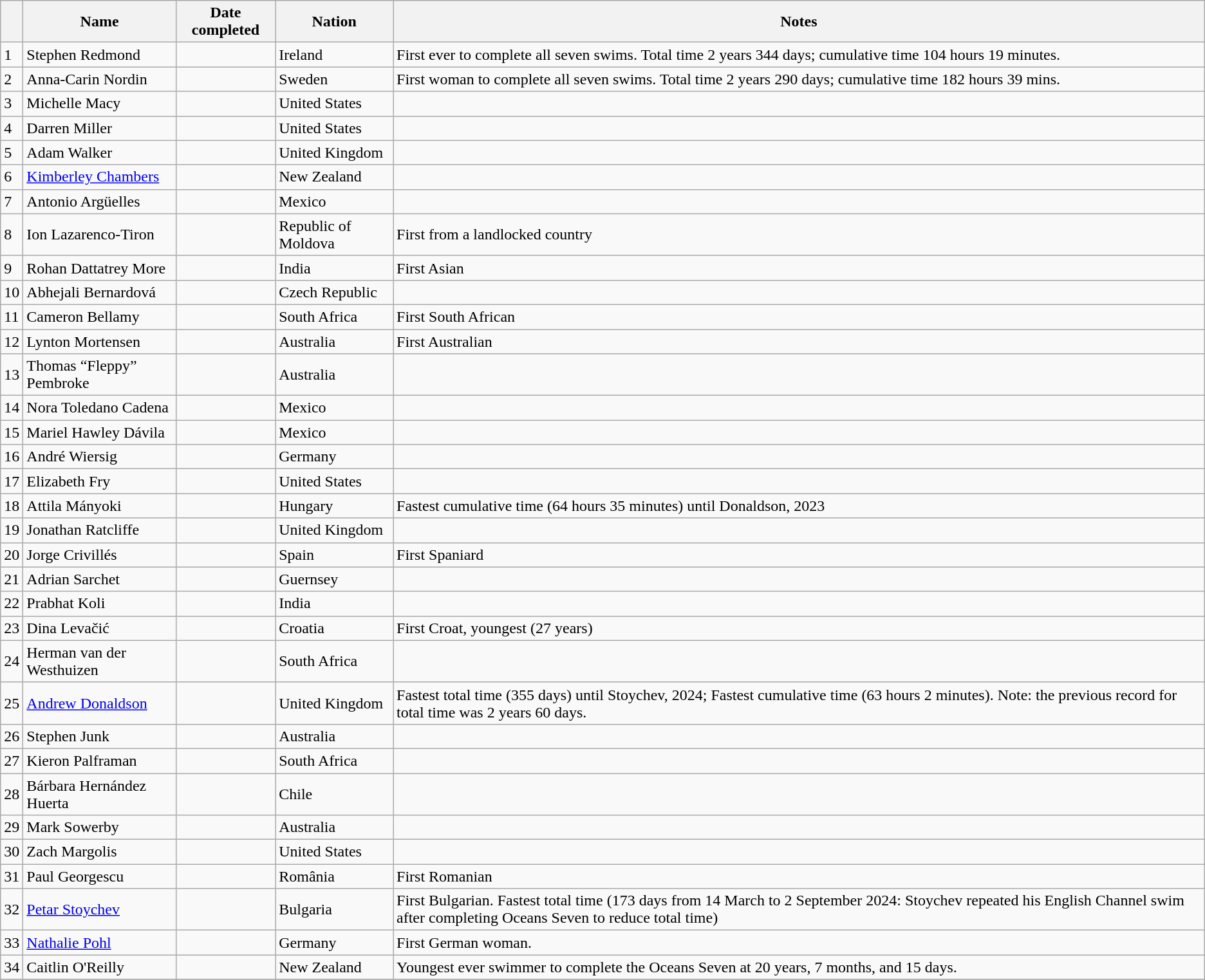<table class="wikitable">
<tr>
<th></th>
<th>Name</th>
<th>Date completed</th>
<th>Nation</th>
<th>Notes</th>
</tr>
<tr>
<td>1</td>
<td>Stephen Redmond</td>
<td></td>
<td>Ireland</td>
<td>First ever to complete all seven swims. Total time 2 years 344 days; cumulative time 104 hours 19 minutes.</td>
</tr>
<tr>
<td>2</td>
<td>Anna-Carin Nordin</td>
<td></td>
<td>Sweden</td>
<td>First woman to complete all seven swims. Total time 2 years 290 days; cumulative time 182 hours 39 mins.</td>
</tr>
<tr>
<td>3</td>
<td>Michelle Macy</td>
<td></td>
<td>United States</td>
<td></td>
</tr>
<tr>
<td>4</td>
<td>Darren Miller</td>
<td></td>
<td>United States</td>
<td></td>
</tr>
<tr>
<td>5</td>
<td>Adam Walker</td>
<td></td>
<td>United Kingdom</td>
<td></td>
</tr>
<tr>
<td>6</td>
<td><a href='#'>Kimberley Chambers</a></td>
<td></td>
<td>New Zealand</td>
<td></td>
</tr>
<tr>
<td>7</td>
<td>Antonio Argüelles</td>
<td></td>
<td>Mexico</td>
<td></td>
</tr>
<tr>
<td>8</td>
<td>Ion Lazarenco-Tiron</td>
<td></td>
<td>Republic of Moldova</td>
<td>First from a landlocked country</td>
</tr>
<tr>
<td>9</td>
<td>Rohan Dattatrey More</td>
<td></td>
<td>India</td>
<td>First Asian</td>
</tr>
<tr>
<td>10</td>
<td>Abhejali Bernardová</td>
<td></td>
<td>Czech Republic</td>
<td></td>
</tr>
<tr>
<td>11</td>
<td>Cameron Bellamy</td>
<td></td>
<td>South Africa</td>
<td>First South African</td>
</tr>
<tr>
<td>12</td>
<td>Lynton Mortensen</td>
<td></td>
<td>Australia</td>
<td>First Australian</td>
</tr>
<tr>
<td>13</td>
<td>Thomas “Fleppy” Pembroke</td>
<td></td>
<td>Australia</td>
<td></td>
</tr>
<tr>
<td>14</td>
<td>Nora Toledano Cadena</td>
<td></td>
<td>Mexico</td>
<td></td>
</tr>
<tr>
<td>15</td>
<td>Mariel Hawley Dávila</td>
<td></td>
<td>Mexico</td>
<td></td>
</tr>
<tr>
<td>16</td>
<td>André Wiersig</td>
<td></td>
<td>Germany</td>
<td></td>
</tr>
<tr>
<td>17</td>
<td>Elizabeth Fry</td>
<td></td>
<td>United States</td>
<td></td>
</tr>
<tr>
<td>18</td>
<td>Attila Mányoki</td>
<td></td>
<td>Hungary</td>
<td>Fastest cumulative time (64 hours 35 minutes) until Donaldson, 2023</td>
</tr>
<tr>
<td>19</td>
<td>Jonathan Ratcliffe</td>
<td></td>
<td>United Kingdom</td>
<td></td>
</tr>
<tr>
<td>20</td>
<td>Jorge Crivillés</td>
<td></td>
<td>Spain</td>
<td>First Spaniard</td>
</tr>
<tr>
<td>21</td>
<td>Adrian Sarchet</td>
<td></td>
<td>Guernsey</td>
<td></td>
</tr>
<tr>
<td>22</td>
<td>Prabhat Koli</td>
<td></td>
<td>India</td>
</tr>
<tr>
<td>23</td>
<td>Dina Levačić</td>
<td></td>
<td>Croatia</td>
<td>First Croat, youngest (27 years)</td>
</tr>
<tr>
<td>24</td>
<td>Herman van der Westhuizen</td>
<td></td>
<td>South Africa</td>
</tr>
<tr>
<td>25</td>
<td><a href='#'>Andrew Donaldson</a></td>
<td></td>
<td>United Kingdom</td>
<td>Fastest total time (355 days) until Stoychev, 2024; Fastest cumulative time (63 hours 2 minutes). Note: the previous record for total time was 2 years 60 days.</td>
</tr>
<tr>
<td>26</td>
<td>Stephen Junk</td>
<td></td>
<td>Australia</td>
<td></td>
</tr>
<tr>
<td>27</td>
<td>Kieron Palframan</td>
<td></td>
<td>South Africa</td>
<td></td>
</tr>
<tr>
<td>28</td>
<td>Bárbara Hernández Huerta</td>
<td></td>
<td>Chile</td>
<td></td>
</tr>
<tr>
<td>29</td>
<td>Mark Sowerby</td>
<td></td>
<td>Australia</td>
<td></td>
</tr>
<tr>
<td>30</td>
<td>Zach Margolis</td>
<td></td>
<td>United States</td>
<td></td>
</tr>
<tr>
<td>31</td>
<td>Paul Georgescu</td>
<td></td>
<td>România</td>
<td>First Romanian</td>
</tr>
<tr>
<td>32</td>
<td><a href='#'>Petar Stoychev</a></td>
<td></td>
<td>Bulgaria</td>
<td>First Bulgarian. Fastest total time (173 days from 14 March to 2 September 2024: Stoychev repeated his English Channel swim after completing Oceans Seven to reduce total time)</td>
</tr>
<tr>
<td>33</td>
<td><a href='#'>Nathalie Pohl</a></td>
<td></td>
<td>Germany</td>
<td>First German woman.</td>
</tr>
<tr>
<td>34</td>
<td>Caitlin O'Reilly</td>
<td></td>
<td>New Zealand</td>
<td>Youngest ever swimmer to complete the Oceans Seven at 20 years, 7 months, and 15 days.</td>
</tr>
<tr>
</tr>
</table>
